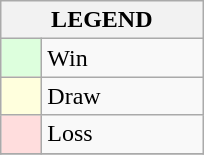<table class="wikitable" border="1">
<tr>
<th colspan="2">LEGEND</th>
</tr>
<tr>
<td style="background:#ddffdd;" width=20> </td>
<td width=100>Win</td>
</tr>
<tr>
<td style="background:#ffffdd"  width=20> </td>
<td width=100>Draw</td>
</tr>
<tr>
<td style="background:#ffdddd;" width=20> </td>
<td width=100>Loss</td>
</tr>
<tr>
</tr>
</table>
